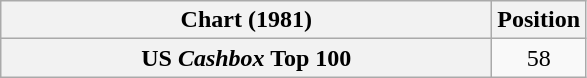<table class="wikitable plainrowheaders">
<tr>
<th scope="col" style="width:20em;">Chart (1981)</th>
<th scope="col">Position</th>
</tr>
<tr>
<th scope="row">US <em>Cashbox</em> Top 100</th>
<td style="text-align:center;">58</td>
</tr>
</table>
